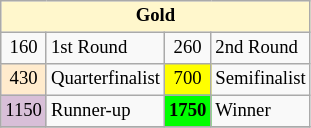<table class="wikitable" style="font-size:78%;">
<tr>
<th colspan=4 style="background:#fff7cc;">Gold</th>
</tr>
<tr>
<td align="center">160</td>
<td>1st Round</td>
<td align="center">260</td>
<td>2nd Round</td>
</tr>
<tr>
<td align="center" style="background:#ffebcd;">430</td>
<td>Quarterfinalist</td>
<td align="center" style="background:#ffff00">700</td>
<td>Semifinalist</td>
</tr>
<tr>
<td align="center" style="background:#D8BFD8;">1150</td>
<td>Runner-up</td>
<td align="center" style="background:#00ff00;font-weight:bold;">1750</td>
<td>Winner</td>
</tr>
<tr>
</tr>
</table>
